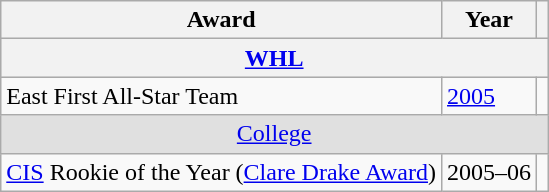<table class="wikitable">
<tr>
<th>Award</th>
<th>Year</th>
<th></th>
</tr>
<tr ALIGN="center" bgcolor="#e0e0e0">
<th colspan="3"><a href='#'>WHL</a></th>
</tr>
<tr>
<td>East First All-Star Team</td>
<td><a href='#'>2005</a></td>
<td></td>
</tr>
<tr ALIGN="center" bgcolor="#e0e0e0">
<td colspan="3"><a href='#'>College</a></td>
</tr>
<tr>
<td><a href='#'>CIS</a> Rookie of the Year (<a href='#'>Clare Drake Award</a>)</td>
<td>2005–06</td>
<td></td>
</tr>
</table>
